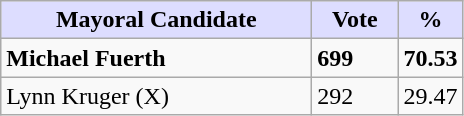<table class="wikitable">
<tr>
<th style="background:#ddf; width:200px;">Mayoral Candidate</th>
<th style="background:#ddf; width:50px;">Vote</th>
<th style="background:#ddf; width:30px;">%</th>
</tr>
<tr>
<td><strong>Michael Fuerth</strong></td>
<td><strong>699</strong></td>
<td><strong>70.53</strong></td>
</tr>
<tr>
<td>Lynn Kruger (X)</td>
<td>292</td>
<td>29.47</td>
</tr>
</table>
